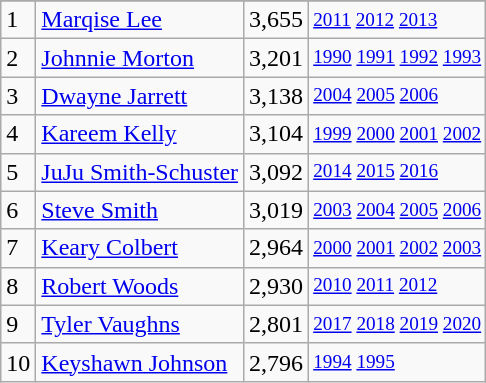<table class="wikitable">
<tr>
</tr>
<tr>
<td>1</td>
<td><a href='#'>Marqise Lee</a></td>
<td>3,655</td>
<td style="font-size:80%;"><a href='#'>2011</a> <a href='#'>2012</a> <a href='#'>2013</a></td>
</tr>
<tr>
<td>2</td>
<td><a href='#'>Johnnie Morton</a></td>
<td>3,201</td>
<td style="font-size:80%;"><a href='#'>1990</a> <a href='#'>1991</a> <a href='#'>1992</a> <a href='#'>1993</a></td>
</tr>
<tr>
<td>3</td>
<td><a href='#'>Dwayne Jarrett</a></td>
<td>3,138</td>
<td style="font-size:80%;"><a href='#'>2004</a> <a href='#'>2005</a> <a href='#'>2006</a></td>
</tr>
<tr>
<td>4</td>
<td><a href='#'>Kareem Kelly</a></td>
<td>3,104</td>
<td style="font-size:80%;"><a href='#'>1999</a> <a href='#'>2000</a> <a href='#'>2001</a> <a href='#'>2002</a></td>
</tr>
<tr>
<td>5</td>
<td><a href='#'>JuJu Smith-Schuster</a></td>
<td>3,092</td>
<td style="font-size:80%;"><a href='#'>2014</a> <a href='#'>2015</a> <a href='#'>2016</a></td>
</tr>
<tr>
<td>6</td>
<td><a href='#'>Steve Smith</a></td>
<td>3,019</td>
<td style="font-size:80%;"><a href='#'>2003</a> <a href='#'>2004</a> <a href='#'>2005</a> <a href='#'>2006</a></td>
</tr>
<tr>
<td>7</td>
<td><a href='#'>Keary Colbert</a></td>
<td>2,964</td>
<td style="font-size:80%;"><a href='#'>2000</a> <a href='#'>2001</a> <a href='#'>2002</a> <a href='#'>2003</a></td>
</tr>
<tr>
<td>8</td>
<td><a href='#'>Robert Woods</a></td>
<td>2,930</td>
<td style="font-size:80%;"><a href='#'>2010</a> <a href='#'>2011</a> <a href='#'>2012</a></td>
</tr>
<tr>
<td>9</td>
<td><a href='#'>Tyler Vaughns</a></td>
<td>2,801</td>
<td style="font-size:80%;"><a href='#'>2017</a> <a href='#'>2018</a> <a href='#'>2019</a> <a href='#'>2020</a></td>
</tr>
<tr>
<td>10</td>
<td><a href='#'>Keyshawn Johnson</a></td>
<td>2,796</td>
<td style="font-size:80%;"><a href='#'>1994</a> <a href='#'>1995</a></td>
</tr>
</table>
